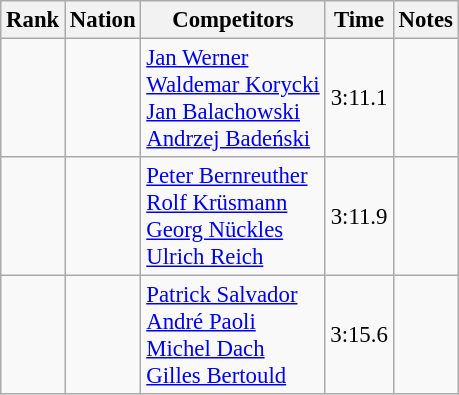<table class="wikitable sortable" style="text-align:center; font-size:95%">
<tr>
<th>Rank</th>
<th>Nation</th>
<th>Competitors</th>
<th>Time</th>
<th>Notes</th>
</tr>
<tr>
<td></td>
<td align=left></td>
<td align=left><a href='#'>Jan Werner</a><br><a href='#'>Waldemar Korycki</a><br><a href='#'>Jan Balachowski</a><br><a href='#'>Andrzej Badeński</a></td>
<td>3:11.1</td>
<td></td>
</tr>
<tr>
<td></td>
<td align=left></td>
<td align=left><a href='#'>Peter Bernreuther</a><br><a href='#'>Rolf Krüsmann</a><br><a href='#'>Georg Nückles</a><br><a href='#'>Ulrich Reich</a></td>
<td>3:11.9</td>
<td></td>
</tr>
<tr>
<td></td>
<td align=left></td>
<td align=left><a href='#'>Patrick Salvador</a><br><a href='#'>André Paoli</a><br><a href='#'>Michel Dach</a><br><a href='#'>Gilles Bertould</a></td>
<td>3:15.6</td>
<td></td>
</tr>
</table>
